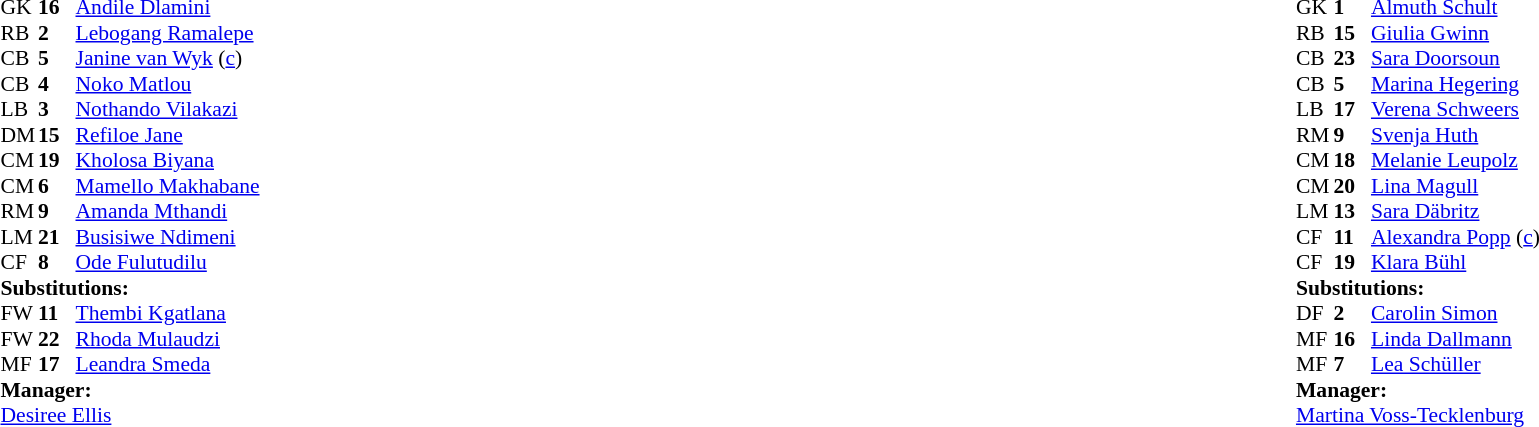<table width="100%">
<tr>
<td valign="top" width="40%"><br><table style="font-size:90%" cellspacing="0" cellpadding="0">
<tr>
<th width=25></th>
<th width=25></th>
</tr>
<tr>
<td>GK</td>
<td><strong>16</strong></td>
<td><a href='#'>Andile Dlamini</a></td>
</tr>
<tr>
<td>RB</td>
<td><strong>2</strong></td>
<td><a href='#'>Lebogang Ramalepe</a></td>
<td></td>
</tr>
<tr>
<td>CB</td>
<td><strong>5</strong></td>
<td><a href='#'>Janine van Wyk</a> (<a href='#'>c</a>)</td>
</tr>
<tr>
<td>CB</td>
<td><strong>4</strong></td>
<td><a href='#'>Noko Matlou</a></td>
</tr>
<tr>
<td>LB</td>
<td><strong>3</strong></td>
<td><a href='#'>Nothando Vilakazi</a></td>
<td></td>
</tr>
<tr>
<td>DM</td>
<td><strong>15</strong></td>
<td><a href='#'>Refiloe Jane</a></td>
</tr>
<tr>
<td>CM</td>
<td><strong>19</strong></td>
<td><a href='#'>Kholosa Biyana</a></td>
<td></td>
<td></td>
</tr>
<tr>
<td>CM</td>
<td><strong>6</strong></td>
<td><a href='#'>Mamello Makhabane</a></td>
</tr>
<tr>
<td>RM</td>
<td><strong>9</strong></td>
<td><a href='#'>Amanda Mthandi</a></td>
<td></td>
<td></td>
</tr>
<tr>
<td>LM</td>
<td><strong>21</strong></td>
<td><a href='#'>Busisiwe Ndimeni</a></td>
</tr>
<tr>
<td>CF</td>
<td><strong>8</strong></td>
<td><a href='#'>Ode Fulutudilu</a></td>
<td></td>
<td></td>
</tr>
<tr>
<td colspan=3><strong>Substitutions:</strong></td>
</tr>
<tr>
<td>FW</td>
<td><strong>11</strong></td>
<td><a href='#'>Thembi Kgatlana</a></td>
<td></td>
<td></td>
</tr>
<tr>
<td>FW</td>
<td><strong>22</strong></td>
<td><a href='#'>Rhoda Mulaudzi</a></td>
<td></td>
<td></td>
</tr>
<tr>
<td>MF</td>
<td><strong>17</strong></td>
<td><a href='#'>Leandra Smeda</a></td>
<td></td>
<td></td>
</tr>
<tr>
<td colspan=3><strong>Manager:</strong></td>
</tr>
<tr>
<td colspan=3><a href='#'>Desiree Ellis</a></td>
</tr>
</table>
</td>
<td valign="top"></td>
<td valign="top" width="50%"><br><table style="font-size:90%; margin:auto" cellspacing="0" cellpadding="0">
<tr>
<th width=25></th>
<th width=25></th>
</tr>
<tr>
<td>GK</td>
<td><strong>1</strong></td>
<td><a href='#'>Almuth Schult</a></td>
</tr>
<tr>
<td>RB</td>
<td><strong>15</strong></td>
<td><a href='#'>Giulia Gwinn</a></td>
</tr>
<tr>
<td>CB</td>
<td><strong>23</strong></td>
<td><a href='#'>Sara Doorsoun</a></td>
</tr>
<tr>
<td>CB</td>
<td><strong>5</strong></td>
<td><a href='#'>Marina Hegering</a></td>
</tr>
<tr>
<td>LB</td>
<td><strong>17</strong></td>
<td><a href='#'>Verena Schweers</a></td>
<td></td>
<td></td>
</tr>
<tr>
<td>RM</td>
<td><strong>9</strong></td>
<td><a href='#'>Svenja Huth</a></td>
<td></td>
<td></td>
</tr>
<tr>
<td>CM</td>
<td><strong>18</strong></td>
<td><a href='#'>Melanie Leupolz</a></td>
</tr>
<tr>
<td>CM</td>
<td><strong>20</strong></td>
<td><a href='#'>Lina Magull</a></td>
<td></td>
</tr>
<tr>
<td>LM</td>
<td><strong>13</strong></td>
<td><a href='#'>Sara Däbritz</a></td>
</tr>
<tr>
<td>CF</td>
<td><strong>11</strong></td>
<td><a href='#'>Alexandra Popp</a> (<a href='#'>c</a>)</td>
</tr>
<tr>
<td>CF</td>
<td><strong>19</strong></td>
<td><a href='#'>Klara Bühl</a></td>
<td></td>
<td></td>
</tr>
<tr>
<td colspan=3><strong>Substitutions:</strong></td>
</tr>
<tr>
<td>DF</td>
<td><strong>2</strong></td>
<td><a href='#'>Carolin Simon</a></td>
<td></td>
<td></td>
</tr>
<tr>
<td>MF</td>
<td><strong>16</strong></td>
<td><a href='#'>Linda Dallmann</a></td>
<td></td>
<td></td>
</tr>
<tr>
<td>MF</td>
<td><strong>7</strong></td>
<td><a href='#'>Lea Schüller</a></td>
<td></td>
<td></td>
</tr>
<tr>
<td colspan=3><strong>Manager:</strong></td>
</tr>
<tr>
<td colspan=3><a href='#'>Martina Voss-Tecklenburg</a></td>
</tr>
</table>
</td>
</tr>
</table>
